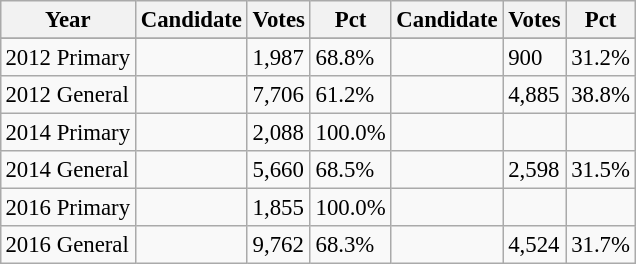<table class="wikitable" style="margin:0.5em ; font-size:95%">
<tr>
<th>Year</th>
<th>Candidate</th>
<th>Votes</th>
<th>Pct</th>
<th>Candidate</th>
<th>Votes</th>
<th>Pct</th>
</tr>
<tr>
</tr>
<tr>
<td>2012 Primary</td>
<td></td>
<td>1,987</td>
<td>68.8%</td>
<td></td>
<td>900</td>
<td>31.2%</td>
</tr>
<tr>
<td>2012 General</td>
<td></td>
<td>7,706</td>
<td>61.2%</td>
<td></td>
<td>4,885</td>
<td>38.8%</td>
</tr>
<tr>
<td>2014 Primary</td>
<td></td>
<td>2,088</td>
<td>100.0%</td>
<td></td>
<td></td>
<td></td>
</tr>
<tr>
<td>2014 General</td>
<td></td>
<td>5,660</td>
<td>68.5%</td>
<td></td>
<td>2,598</td>
<td>31.5%</td>
</tr>
<tr>
<td>2016 Primary</td>
<td></td>
<td>1,855</td>
<td>100.0%</td>
<td></td>
<td></td>
<td></td>
</tr>
<tr>
<td>2016 General</td>
<td></td>
<td>9,762</td>
<td>68.3%</td>
<td></td>
<td>4,524</td>
<td>31.7%</td>
</tr>
</table>
